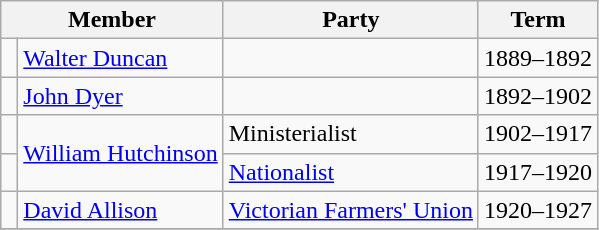<table class="wikitable">
<tr>
<th colspan="2">Member</th>
<th>Party</th>
<th>Term</th>
</tr>
<tr>
<td> </td>
<td><a href='#'>Walter Duncan</a></td>
<td> </td>
<td>1889–1892</td>
</tr>
<tr>
<td> </td>
<td><a href='#'>John Dyer</a></td>
<td> </td>
<td>1892–1902</td>
</tr>
<tr>
<td> </td>
<td rowspan="2"><a href='#'>William Hutchinson</a></td>
<td>Ministerialist</td>
<td>1902–1917</td>
</tr>
<tr>
<td> </td>
<td><a href='#'>Nationalist</a></td>
<td>1917–1920</td>
</tr>
<tr>
<td> </td>
<td><a href='#'>David Allison</a></td>
<td><a href='#'>Victorian Farmers' Union</a></td>
<td>1920–1927</td>
</tr>
<tr>
</tr>
</table>
